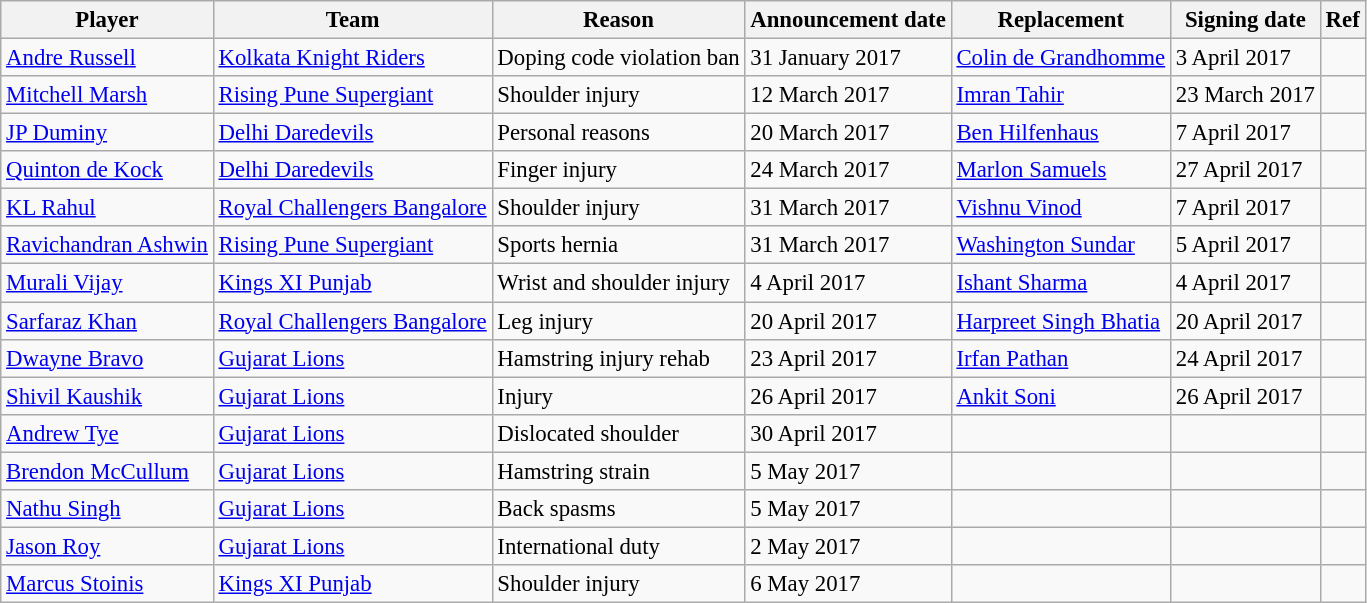<table class="wikitable sortable" style="font-size:95%">
<tr>
<th>Player</th>
<th>Team</th>
<th>Reason</th>
<th>Announcement date</th>
<th>Replacement</th>
<th>Signing date</th>
<th>Ref</th>
</tr>
<tr>
<td> <a href='#'>Andre Russell</a></td>
<td><a href='#'>Kolkata Knight Riders</a></td>
<td>Doping code violation ban</td>
<td>31 January 2017</td>
<td> <a href='#'>Colin de Grandhomme</a></td>
<td>3 April 2017</td>
<td></td>
</tr>
<tr>
<td> <a href='#'>Mitchell Marsh</a></td>
<td><a href='#'>Rising Pune Supergiant</a></td>
<td>Shoulder injury</td>
<td>12 March 2017</td>
<td> <a href='#'>Imran Tahir</a></td>
<td>23 March 2017</td>
<td></td>
</tr>
<tr>
<td> <a href='#'>JP Duminy</a></td>
<td><a href='#'>Delhi Daredevils</a></td>
<td>Personal reasons</td>
<td>20 March 2017</td>
<td> <a href='#'>Ben Hilfenhaus</a></td>
<td>7 April 2017</td>
<td></td>
</tr>
<tr>
<td> <a href='#'>Quinton de Kock</a></td>
<td><a href='#'>Delhi Daredevils</a></td>
<td>Finger injury</td>
<td>24 March 2017</td>
<td> <a href='#'>Marlon Samuels</a></td>
<td>27 April 2017</td>
<td></td>
</tr>
<tr>
<td> <a href='#'>KL Rahul</a></td>
<td><a href='#'>Royal Challengers Bangalore</a></td>
<td>Shoulder injury</td>
<td>31 March 2017</td>
<td> <a href='#'>Vishnu Vinod</a></td>
<td>7 April 2017</td>
<td></td>
</tr>
<tr>
<td> <a href='#'>Ravichandran Ashwin</a></td>
<td><a href='#'>Rising Pune Supergiant</a></td>
<td>Sports hernia</td>
<td>31 March 2017</td>
<td> <a href='#'>Washington Sundar</a></td>
<td>5 April 2017</td>
<td></td>
</tr>
<tr>
<td> <a href='#'>Murali Vijay</a></td>
<td><a href='#'>Kings XI Punjab</a></td>
<td>Wrist and shoulder injury</td>
<td>4 April 2017</td>
<td> <a href='#'>Ishant Sharma</a></td>
<td>4 April 2017</td>
<td></td>
</tr>
<tr>
<td> <a href='#'>Sarfaraz Khan</a></td>
<td><a href='#'>Royal Challengers Bangalore</a></td>
<td>Leg injury</td>
<td>20 April 2017</td>
<td> <a href='#'>Harpreet Singh Bhatia</a></td>
<td>20 April 2017</td>
<td></td>
</tr>
<tr>
<td> <a href='#'>Dwayne Bravo</a></td>
<td><a href='#'>Gujarat Lions</a></td>
<td>Hamstring injury rehab</td>
<td>23 April 2017</td>
<td> <a href='#'>Irfan Pathan</a></td>
<td>24 April 2017</td>
<td></td>
</tr>
<tr>
<td> <a href='#'>Shivil Kaushik</a></td>
<td><a href='#'>Gujarat Lions</a></td>
<td>Injury</td>
<td>26 April 2017</td>
<td> <a href='#'>Ankit Soni</a></td>
<td>26 April 2017</td>
<td></td>
</tr>
<tr>
<td> <a href='#'>Andrew Tye</a></td>
<td><a href='#'>Gujarat Lions</a></td>
<td>Dislocated shoulder</td>
<td>30 April 2017</td>
<td></td>
<td></td>
<td></td>
</tr>
<tr>
<td> <a href='#'>Brendon McCullum</a></td>
<td><a href='#'>Gujarat Lions</a></td>
<td>Hamstring strain</td>
<td>5 May 2017</td>
<td></td>
<td></td>
<td></td>
</tr>
<tr>
<td> <a href='#'>Nathu Singh</a></td>
<td><a href='#'>Gujarat Lions</a></td>
<td>Back spasms</td>
<td>5 May 2017</td>
<td></td>
<td></td>
<td></td>
</tr>
<tr>
<td> <a href='#'>Jason Roy</a></td>
<td><a href='#'>Gujarat Lions</a></td>
<td>International duty</td>
<td>2 May 2017</td>
<td></td>
<td></td>
<td></td>
</tr>
<tr>
<td> <a href='#'>Marcus Stoinis</a></td>
<td><a href='#'>Kings XI Punjab</a></td>
<td>Shoulder injury</td>
<td>6 May 2017</td>
<td></td>
<td></td>
<td></td>
</tr>
</table>
